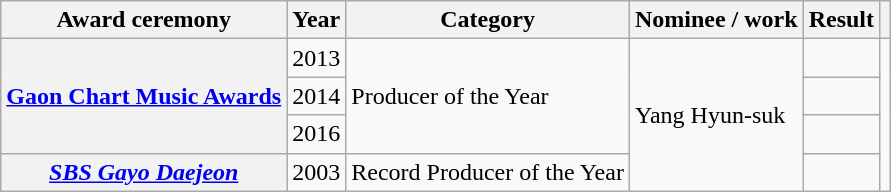<table class="wikitable plainrowheaders sortable" style="margin-right: 0;">
<tr>
<th scope="col">Award ceremony</th>
<th scope="col">Year</th>
<th scope="col">Category</th>
<th scope="col">Nominee / work</th>
<th scope="col">Result</th>
<th scope="col" class="unsortable"></th>
</tr>
<tr>
<th scope="row" rowspan="3"><a href='#'>Gaon Chart Music Awards</a></th>
<td style="text-align:center">2013</td>
<td rowspan="3">Producer of the Year</td>
<td rowspan="4">Yang Hyun-suk</td>
<td></td>
<td style="text-align:center" rowspan="4"></td>
</tr>
<tr>
<td style="text-align:center">2014</td>
<td></td>
</tr>
<tr>
<td style="text-align:center">2016</td>
<td></td>
</tr>
<tr>
<th scope="row"><em><a href='#'>SBS Gayo Daejeon</a></em></th>
<td style="text-align:center">2003</td>
<td>Record Producer of the Year</td>
<td></td>
</tr>
</table>
